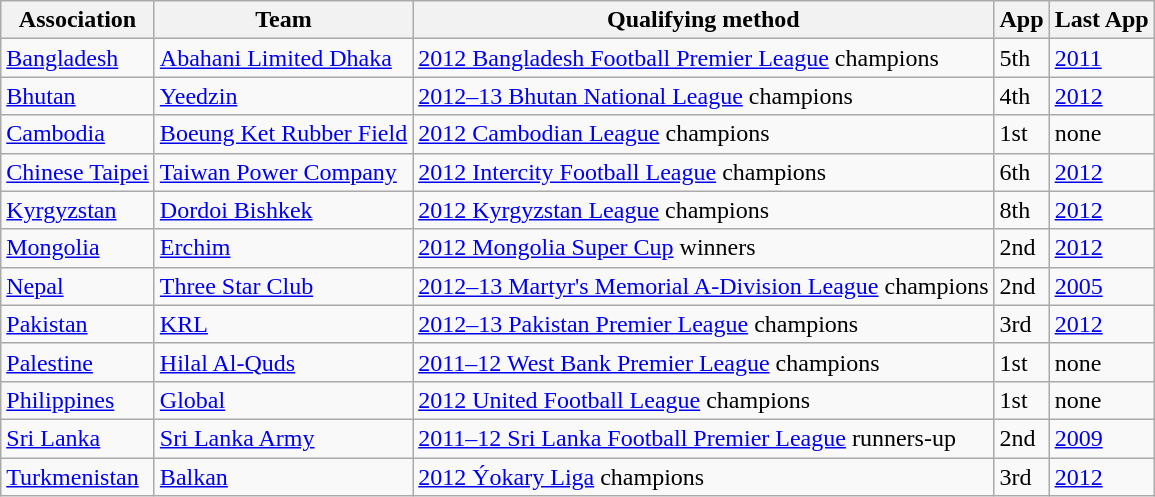<table class="wikitable">
<tr>
<th>Association</th>
<th>Team</th>
<th>Qualifying method</th>
<th>App</th>
<th>Last App</th>
</tr>
<tr>
<td> <a href='#'>Bangladesh</a></td>
<td><a href='#'>Abahani Limited Dhaka</a></td>
<td><a href='#'>2012 Bangladesh Football Premier League</a> champions</td>
<td>5th</td>
<td><a href='#'>2011</a></td>
</tr>
<tr>
<td> <a href='#'>Bhutan</a></td>
<td><a href='#'>Yeedzin</a></td>
<td><a href='#'>2012–13 Bhutan National League</a> champions</td>
<td>4th</td>
<td><a href='#'>2012</a></td>
</tr>
<tr>
<td> <a href='#'>Cambodia</a></td>
<td><a href='#'>Boeung Ket Rubber Field</a></td>
<td><a href='#'>2012 Cambodian League</a> champions</td>
<td>1st</td>
<td>none</td>
</tr>
<tr>
<td> <a href='#'>Chinese Taipei</a></td>
<td><a href='#'>Taiwan Power Company</a></td>
<td><a href='#'>2012 Intercity Football League</a> champions</td>
<td>6th</td>
<td><a href='#'>2012</a></td>
</tr>
<tr>
<td> <a href='#'>Kyrgyzstan</a></td>
<td><a href='#'>Dordoi Bishkek</a></td>
<td><a href='#'>2012 Kyrgyzstan League</a> champions</td>
<td>8th</td>
<td><a href='#'>2012</a></td>
</tr>
<tr>
<td> <a href='#'>Mongolia</a></td>
<td><a href='#'>Erchim</a></td>
<td><a href='#'>2012 Mongolia Super Cup</a> winners</td>
<td>2nd</td>
<td><a href='#'>2012</a></td>
</tr>
<tr>
<td> <a href='#'>Nepal</a></td>
<td><a href='#'>Three Star Club</a></td>
<td><a href='#'>2012–13 Martyr's Memorial A-Division League</a> champions</td>
<td>2nd</td>
<td><a href='#'>2005</a></td>
</tr>
<tr>
<td> <a href='#'>Pakistan</a></td>
<td><a href='#'>KRL</a></td>
<td><a href='#'>2012–13 Pakistan Premier League</a> champions</td>
<td>3rd</td>
<td><a href='#'>2012</a></td>
</tr>
<tr>
<td> <a href='#'>Palestine</a></td>
<td><a href='#'>Hilal Al-Quds</a></td>
<td><a href='#'>2011–12 West Bank Premier League</a> champions</td>
<td>1st</td>
<td>none</td>
</tr>
<tr>
<td> <a href='#'>Philippines</a></td>
<td><a href='#'>Global</a></td>
<td><a href='#'>2012 United Football League</a> champions</td>
<td>1st</td>
<td>none</td>
</tr>
<tr>
<td> <a href='#'>Sri Lanka</a></td>
<td><a href='#'>Sri Lanka Army</a></td>
<td><a href='#'>2011–12 Sri Lanka Football Premier League</a> runners-up</td>
<td>2nd</td>
<td><a href='#'>2009</a></td>
</tr>
<tr>
<td> <a href='#'>Turkmenistan</a></td>
<td><a href='#'>Balkan</a></td>
<td><a href='#'>2012 Ýokary Liga</a> champions</td>
<td>3rd</td>
<td><a href='#'>2012</a></td>
</tr>
</table>
